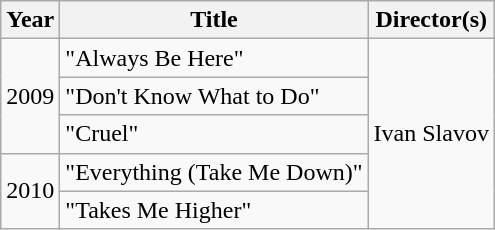<table class="wikitable">
<tr>
<th>Year</th>
<th>Title</th>
<th>Director(s)</th>
</tr>
<tr>
<td rowspan="3">2009</td>
<td>"Always Be Here"</td>
<td rowspan=5>Ivan Slavov</td>
</tr>
<tr>
<td>"Don't Know What to Do"</td>
</tr>
<tr>
<td>"Cruel"</td>
</tr>
<tr>
<td rowspan=2>2010</td>
<td>"Everything (Take Me Down)"</td>
</tr>
<tr>
<td>"Takes Me Higher"</td>
</tr>
</table>
